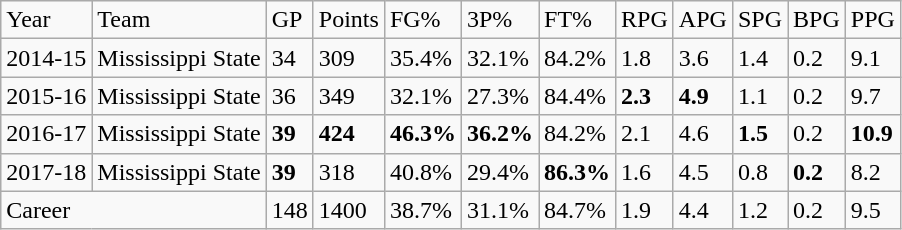<table class="wikitable">
<tr>
<td>Year</td>
<td>Team</td>
<td>GP</td>
<td>Points</td>
<td>FG%</td>
<td>3P%</td>
<td>FT%</td>
<td>RPG</td>
<td>APG</td>
<td>SPG</td>
<td>BPG</td>
<td>PPG</td>
</tr>
<tr>
<td>2014-15</td>
<td>Mississippi State</td>
<td>34</td>
<td>309</td>
<td>35.4%</td>
<td>32.1%</td>
<td>84.2%</td>
<td>1.8</td>
<td>3.6</td>
<td>1.4</td>
<td>0.2</td>
<td>9.1</td>
</tr>
<tr>
<td>2015-16</td>
<td>Mississippi State</td>
<td>36</td>
<td>349</td>
<td>32.1%</td>
<td>27.3%</td>
<td>84.4%</td>
<td><strong>2.3</strong></td>
<td><strong>4.9</strong></td>
<td>1.1</td>
<td>0.2</td>
<td>9.7</td>
</tr>
<tr>
<td>2016-17</td>
<td>Mississippi State</td>
<td><strong>39</strong></td>
<td><strong>424</strong></td>
<td><strong>46.3%</strong></td>
<td><strong>36.2%</strong></td>
<td>84.2%</td>
<td>2.1</td>
<td>4.6</td>
<td><strong>1.5</strong></td>
<td>0.2</td>
<td><strong>10.9</strong></td>
</tr>
<tr>
<td>2017-18</td>
<td>Mississippi State</td>
<td><strong>39</strong></td>
<td>318</td>
<td>40.8%</td>
<td>29.4%</td>
<td><strong>86.3%</strong></td>
<td>1.6</td>
<td>4.5</td>
<td>0.8</td>
<td><strong>0.2</strong></td>
<td>8.2</td>
</tr>
<tr>
<td colspan="2">Career</td>
<td>148</td>
<td>1400</td>
<td>38.7%</td>
<td>31.1%</td>
<td>84.7%</td>
<td>1.9</td>
<td>4.4</td>
<td>1.2</td>
<td>0.2</td>
<td>9.5</td>
</tr>
</table>
